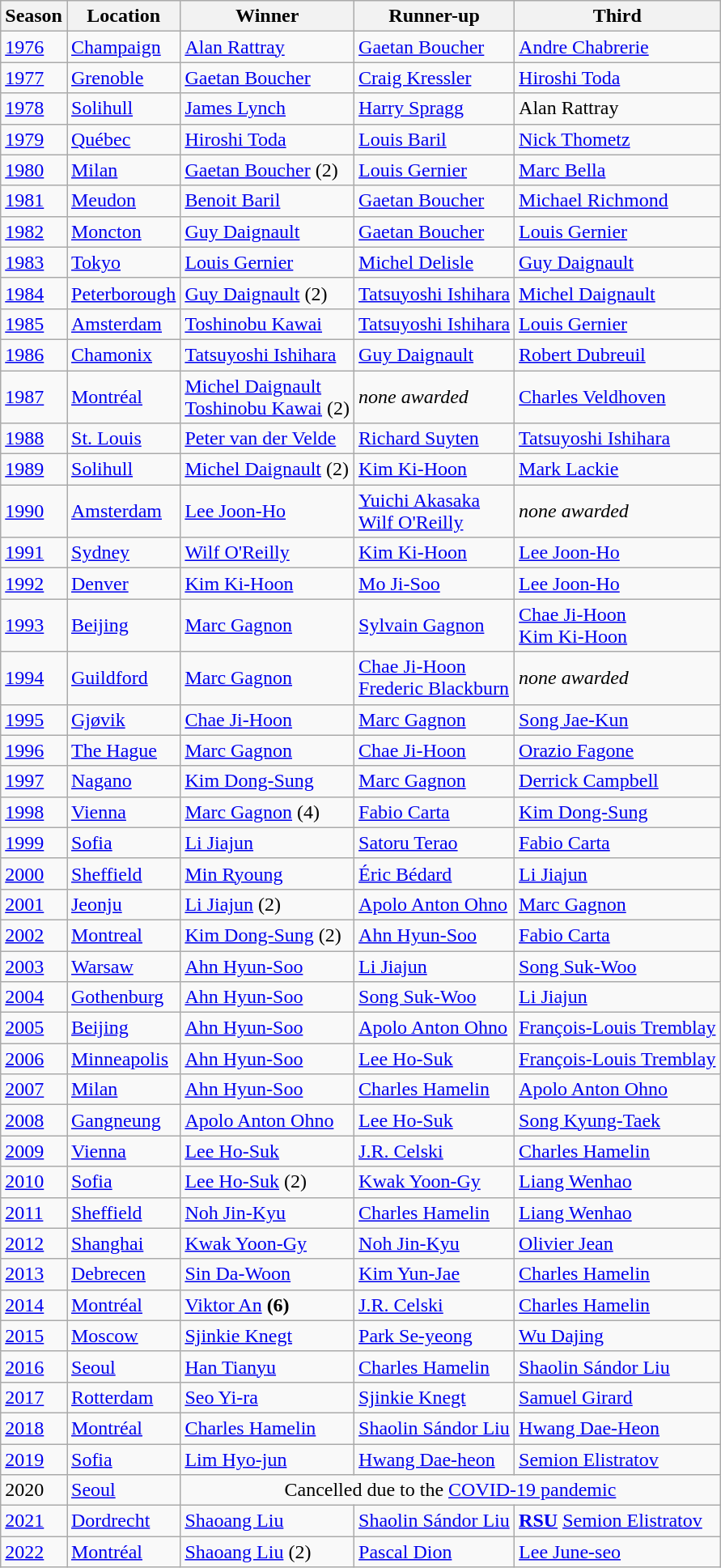<table class="wikitable sortable">
<tr>
<th background:#efefef;">Season</th>
<th background:#efefef;">Location</th>
<th background:gold">Winner</th>
<th background:silver">Runner-up</th>
<th background:#CC9966">Third</th>
</tr>
<tr>
<td><a href='#'>1976</a></td>
<td><a href='#'>Champaign</a></td>
<td> <a href='#'>Alan Rattray</a></td>
<td> <a href='#'>Gaetan Boucher</a></td>
<td> <a href='#'>Andre Chabrerie</a></td>
</tr>
<tr>
<td><a href='#'>1977</a></td>
<td><a href='#'>Grenoble</a></td>
<td> <a href='#'>Gaetan Boucher</a></td>
<td> <a href='#'>Craig Kressler</a></td>
<td> <a href='#'>Hiroshi Toda</a></td>
</tr>
<tr>
<td><a href='#'>1978</a></td>
<td><a href='#'>Solihull</a></td>
<td> <a href='#'>James Lynch</a></td>
<td> <a href='#'>Harry Spragg</a></td>
<td> Alan Rattray</td>
</tr>
<tr>
<td><a href='#'>1979</a></td>
<td><a href='#'>Québec</a></td>
<td> <a href='#'>Hiroshi Toda</a></td>
<td> <a href='#'>Louis Baril</a></td>
<td> <a href='#'>Nick Thometz</a></td>
</tr>
<tr>
<td><a href='#'>1980</a></td>
<td><a href='#'>Milan</a></td>
<td> <a href='#'>Gaetan Boucher</a> (2)</td>
<td> <a href='#'>Louis Gernier</a></td>
<td> <a href='#'>Marc Bella</a></td>
</tr>
<tr>
<td><a href='#'>1981</a></td>
<td><a href='#'>Meudon</a></td>
<td> <a href='#'>Benoit Baril</a></td>
<td> <a href='#'>Gaetan Boucher</a></td>
<td> <a href='#'>Michael Richmond</a></td>
</tr>
<tr>
<td><a href='#'>1982</a></td>
<td><a href='#'>Moncton</a></td>
<td> <a href='#'>Guy Daignault</a></td>
<td> <a href='#'>Gaetan Boucher</a></td>
<td> <a href='#'>Louis Gernier</a></td>
</tr>
<tr>
<td><a href='#'>1983</a></td>
<td><a href='#'>Tokyo</a></td>
<td> <a href='#'>Louis Gernier</a></td>
<td> <a href='#'>Michel Delisle</a></td>
<td> <a href='#'>Guy Daignault</a></td>
</tr>
<tr>
<td><a href='#'>1984</a></td>
<td><a href='#'>Peterborough</a></td>
<td> <a href='#'>Guy Daignault</a> (2)</td>
<td> <a href='#'>Tatsuyoshi Ishihara</a></td>
<td> <a href='#'>Michel Daignault</a></td>
</tr>
<tr>
<td><a href='#'>1985</a></td>
<td><a href='#'>Amsterdam</a></td>
<td> <a href='#'>Toshinobu Kawai</a></td>
<td> <a href='#'>Tatsuyoshi Ishihara</a></td>
<td> <a href='#'>Louis Gernier</a></td>
</tr>
<tr>
<td><a href='#'>1986</a></td>
<td><a href='#'>Chamonix</a></td>
<td> <a href='#'>Tatsuyoshi Ishihara</a></td>
<td> <a href='#'>Guy Daignault</a></td>
<td> <a href='#'>Robert Dubreuil</a></td>
</tr>
<tr>
<td><a href='#'>1987</a></td>
<td><a href='#'>Montréal</a></td>
<td> <a href='#'>Michel Daignault</a> <br>  <a href='#'>Toshinobu Kawai</a> (2)</td>
<td><em>none awarded</em></td>
<td> <a href='#'>Charles Veldhoven</a></td>
</tr>
<tr>
<td><a href='#'>1988</a></td>
<td><a href='#'>St. Louis</a></td>
<td> <a href='#'>Peter van der Velde</a></td>
<td> <a href='#'>Richard Suyten</a></td>
<td> <a href='#'>Tatsuyoshi Ishihara</a></td>
</tr>
<tr>
<td><a href='#'>1989</a></td>
<td><a href='#'>Solihull</a></td>
<td> <a href='#'>Michel Daignault</a> (2)</td>
<td> <a href='#'>Kim Ki-Hoon</a></td>
<td> <a href='#'>Mark Lackie</a></td>
</tr>
<tr>
<td><a href='#'>1990</a></td>
<td><a href='#'>Amsterdam</a></td>
<td> <a href='#'>Lee Joon-Ho</a></td>
<td> <a href='#'>Yuichi Akasaka</a> <br>  <a href='#'>Wilf O'Reilly</a></td>
<td><em>none awarded</em></td>
</tr>
<tr>
<td><a href='#'>1991</a></td>
<td><a href='#'>Sydney</a></td>
<td> <a href='#'>Wilf O'Reilly</a></td>
<td> <a href='#'>Kim Ki-Hoon</a></td>
<td> <a href='#'>Lee Joon-Ho</a></td>
</tr>
<tr>
<td><a href='#'>1992</a></td>
<td><a href='#'>Denver</a></td>
<td> <a href='#'>Kim Ki-Hoon</a></td>
<td> <a href='#'>Mo Ji-Soo</a></td>
<td> <a href='#'>Lee Joon-Ho</a></td>
</tr>
<tr>
<td><a href='#'>1993</a></td>
<td><a href='#'>Beijing</a></td>
<td> <a href='#'>Marc Gagnon</a></td>
<td> <a href='#'>Sylvain Gagnon</a></td>
<td> <a href='#'>Chae Ji-Hoon</a> <br> <a href='#'>Kim Ki-Hoon</a></td>
</tr>
<tr>
<td><a href='#'>1994</a></td>
<td><a href='#'>Guildford</a></td>
<td> <a href='#'>Marc Gagnon</a></td>
<td> <a href='#'>Chae Ji-Hoon</a> <br> <a href='#'>Frederic Blackburn</a></td>
<td><em>none awarded</em></td>
</tr>
<tr>
<td><a href='#'>1995</a></td>
<td><a href='#'>Gjøvik</a></td>
<td> <a href='#'>Chae Ji-Hoon</a></td>
<td> <a href='#'>Marc Gagnon</a></td>
<td> <a href='#'>Song Jae-Kun</a></td>
</tr>
<tr>
<td><a href='#'>1996</a></td>
<td><a href='#'>The Hague</a></td>
<td> <a href='#'>Marc Gagnon</a></td>
<td> <a href='#'>Chae Ji-Hoon</a></td>
<td> <a href='#'>Orazio Fagone</a></td>
</tr>
<tr>
<td><a href='#'>1997</a></td>
<td><a href='#'>Nagano</a></td>
<td> <a href='#'>Kim Dong-Sung</a></td>
<td> <a href='#'>Marc Gagnon</a></td>
<td> <a href='#'>Derrick Campbell</a></td>
</tr>
<tr>
<td><a href='#'>1998</a></td>
<td><a href='#'>Vienna</a></td>
<td> <a href='#'>Marc Gagnon</a> (4)</td>
<td> <a href='#'>Fabio Carta</a></td>
<td> <a href='#'>Kim Dong-Sung</a></td>
</tr>
<tr>
<td><a href='#'>1999</a></td>
<td><a href='#'>Sofia</a></td>
<td> <a href='#'>Li Jiajun</a></td>
<td> <a href='#'>Satoru Terao</a></td>
<td> <a href='#'>Fabio Carta</a></td>
</tr>
<tr>
<td><a href='#'>2000</a></td>
<td><a href='#'>Sheffield</a></td>
<td> <a href='#'>Min Ryoung</a></td>
<td> <a href='#'>Éric Bédard</a></td>
<td> <a href='#'>Li Jiajun</a></td>
</tr>
<tr>
<td><a href='#'>2001</a></td>
<td><a href='#'>Jeonju</a></td>
<td> <a href='#'>Li Jiajun</a> (2)</td>
<td> <a href='#'>Apolo Anton Ohno</a></td>
<td> <a href='#'>Marc Gagnon</a></td>
</tr>
<tr>
<td><a href='#'>2002</a></td>
<td><a href='#'>Montreal</a></td>
<td> <a href='#'>Kim Dong-Sung</a> (2)</td>
<td> <a href='#'>Ahn Hyun-Soo</a></td>
<td> <a href='#'>Fabio Carta</a></td>
</tr>
<tr>
<td><a href='#'>2003</a></td>
<td><a href='#'>Warsaw</a></td>
<td> <a href='#'>Ahn Hyun-Soo</a></td>
<td> <a href='#'>Li Jiajun</a></td>
<td> <a href='#'>Song Suk-Woo</a></td>
</tr>
<tr>
<td><a href='#'>2004</a></td>
<td><a href='#'>Gothenburg</a></td>
<td> <a href='#'>Ahn Hyun-Soo</a></td>
<td> <a href='#'>Song Suk-Woo</a></td>
<td> <a href='#'>Li Jiajun</a></td>
</tr>
<tr>
<td><a href='#'>2005</a></td>
<td><a href='#'>Beijing</a></td>
<td> <a href='#'>Ahn Hyun-Soo</a></td>
<td> <a href='#'>Apolo Anton Ohno</a></td>
<td> <a href='#'>François-Louis Tremblay</a></td>
</tr>
<tr>
<td><a href='#'>2006</a></td>
<td><a href='#'>Minneapolis</a></td>
<td> <a href='#'>Ahn Hyun-Soo</a></td>
<td> <a href='#'>Lee Ho-Suk</a></td>
<td> <a href='#'>François-Louis Tremblay</a></td>
</tr>
<tr>
<td><a href='#'>2007</a></td>
<td><a href='#'>Milan</a></td>
<td> <a href='#'>Ahn Hyun-Soo</a></td>
<td> <a href='#'>Charles Hamelin</a></td>
<td> <a href='#'>Apolo Anton Ohno</a></td>
</tr>
<tr>
<td><a href='#'>2008</a></td>
<td><a href='#'>Gangneung</a></td>
<td> <a href='#'>Apolo Anton Ohno</a></td>
<td> <a href='#'>Lee Ho-Suk</a></td>
<td> <a href='#'>Song Kyung-Taek</a></td>
</tr>
<tr>
<td><a href='#'>2009</a></td>
<td><a href='#'>Vienna</a></td>
<td> <a href='#'>Lee Ho-Suk</a></td>
<td> <a href='#'>J.R. Celski</a></td>
<td> <a href='#'>Charles Hamelin</a></td>
</tr>
<tr>
<td><a href='#'>2010</a></td>
<td><a href='#'>Sofia</a></td>
<td> <a href='#'>Lee Ho-Suk</a> (2)</td>
<td> <a href='#'>Kwak Yoon-Gy</a></td>
<td> <a href='#'>Liang Wenhao</a></td>
</tr>
<tr>
<td><a href='#'>2011</a></td>
<td><a href='#'>Sheffield</a></td>
<td> <a href='#'>Noh Jin-Kyu</a></td>
<td> <a href='#'>Charles Hamelin</a></td>
<td> <a href='#'>Liang Wenhao</a></td>
</tr>
<tr>
<td><a href='#'>2012</a></td>
<td><a href='#'>Shanghai</a></td>
<td> <a href='#'>Kwak Yoon-Gy</a></td>
<td> <a href='#'>Noh Jin-Kyu</a></td>
<td> <a href='#'>Olivier Jean</a></td>
</tr>
<tr>
<td><a href='#'>2013</a></td>
<td><a href='#'>Debrecen</a></td>
<td> <a href='#'>Sin Da-Woon</a></td>
<td> <a href='#'>Kim Yun-Jae</a></td>
<td> <a href='#'>Charles Hamelin</a></td>
</tr>
<tr>
<td><a href='#'>2014</a></td>
<td><a href='#'>Montréal</a></td>
<td> <a href='#'>Viktor An</a> <strong>(6)</strong></td>
<td> <a href='#'>J.R. Celski</a></td>
<td> <a href='#'>Charles Hamelin</a></td>
</tr>
<tr>
<td><a href='#'>2015</a></td>
<td><a href='#'>Moscow</a></td>
<td> <a href='#'>Sjinkie Knegt</a></td>
<td> <a href='#'>Park Se-yeong</a></td>
<td> <a href='#'>Wu Dajing</a></td>
</tr>
<tr>
<td><a href='#'>2016</a></td>
<td><a href='#'>Seoul</a></td>
<td> <a href='#'>Han Tianyu</a></td>
<td> <a href='#'>Charles Hamelin</a></td>
<td> <a href='#'>Shaolin Sándor Liu</a></td>
</tr>
<tr>
<td><a href='#'>2017</a></td>
<td><a href='#'>Rotterdam</a></td>
<td> <a href='#'>Seo Yi-ra</a></td>
<td> <a href='#'>Sjinkie Knegt</a></td>
<td> <a href='#'>Samuel Girard</a></td>
</tr>
<tr>
<td><a href='#'>2018</a></td>
<td><a href='#'>Montréal</a></td>
<td> <a href='#'>Charles Hamelin</a></td>
<td> <a href='#'>Shaolin Sándor Liu</a></td>
<td> <a href='#'>Hwang Dae-Heon</a></td>
</tr>
<tr>
<td><a href='#'>2019</a></td>
<td><a href='#'>Sofia</a></td>
<td> <a href='#'>Lim Hyo-jun</a></td>
<td> <a href='#'>Hwang Dae-heon</a></td>
<td> <a href='#'>Semion Elistratov</a></td>
</tr>
<tr>
<td>2020</td>
<td><a href='#'>Seoul</a></td>
<td align=center colspan=3>Cancelled due to the <a href='#'>COVID-19 pandemic</a></td>
</tr>
<tr>
<td><a href='#'>2021</a></td>
<td><a href='#'>Dordrecht</a></td>
<td> <a href='#'>Shaoang Liu</a></td>
<td> <a href='#'>Shaolin Sándor Liu</a></td>
<td><strong><a href='#'>RSU</a></strong> <a href='#'>Semion Elistratov</a></td>
</tr>
<tr>
<td><a href='#'>2022</a></td>
<td><a href='#'>Montréal</a></td>
<td> <a href='#'>Shaoang Liu</a> (2)</td>
<td> <a href='#'>Pascal Dion</a></td>
<td> <a href='#'>Lee June-seo</a></td>
</tr>
</table>
